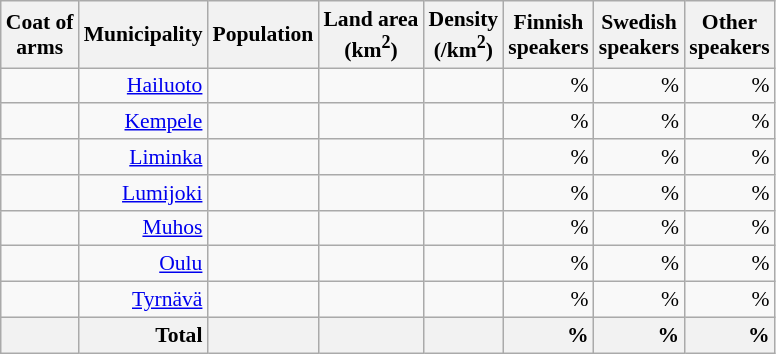<table class="wikitable sortable" style="font-size: 90%; text-align: right; line-height: normal;">
<tr>
<th class="unsortable">Coat of<br>arms</th>
<th>Municipality</th>
<th>Population</th>
<th>Land area<br>(km<sup>2</sup>)</th>
<th>Density<br>(/km<sup>2</sup>)</th>
<th>Finnish<br>speakers</th>
<th>Swedish<br>speakers</th>
<th>Other<br>speakers</th>
</tr>
<tr>
<td></td>
<td><a href='#'>Hailuoto</a></td>
<td></td>
<td></td>
<td></td>
<td> %</td>
<td> %</td>
<td> %</td>
</tr>
<tr>
<td></td>
<td><a href='#'>Kempele</a></td>
<td></td>
<td></td>
<td></td>
<td> %</td>
<td> %</td>
<td> %</td>
</tr>
<tr>
<td></td>
<td><a href='#'>Liminka</a></td>
<td></td>
<td></td>
<td></td>
<td> %</td>
<td> %</td>
<td> %</td>
</tr>
<tr>
<td></td>
<td><a href='#'>Lumijoki</a></td>
<td></td>
<td></td>
<td></td>
<td> %</td>
<td> %</td>
<td> %</td>
</tr>
<tr>
<td></td>
<td><a href='#'>Muhos</a></td>
<td></td>
<td></td>
<td></td>
<td> %</td>
<td> %</td>
<td> %</td>
</tr>
<tr>
<td></td>
<td><a href='#'>Oulu</a></td>
<td></td>
<td></td>
<td></td>
<td> %</td>
<td> %</td>
<td> %</td>
</tr>
<tr>
<td></td>
<td><a href='#'>Tyrnävä</a></td>
<td></td>
<td></td>
<td></td>
<td> %</td>
<td> %</td>
<td> %</td>
</tr>
<tr>
<th></th>
<th + style=text-align:right><strong>Total</strong></th>
<th + style=text-align:right></th>
<th + style=text-align:right></th>
<th + style=text-align:right></th>
<th !+ style=text-align:right> %</th>
<th !+ style=text-align:right> %</th>
<th !+ style=text-align:right> %</th>
</tr>
</table>
